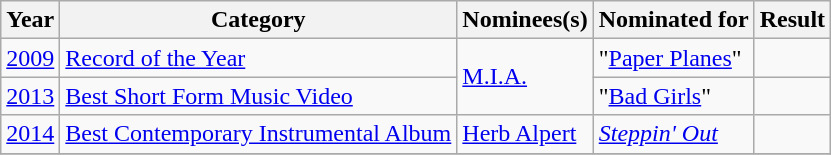<table class="wikitable">
<tr>
<th>Year</th>
<th>Category</th>
<th>Nominees(s)</th>
<th>Nominated for</th>
<th>Result</th>
</tr>
<tr>
<td><a href='#'>2009</a></td>
<td><a href='#'>Record of the Year</a></td>
<td rowspan="2"><a href='#'>M.I.A.</a></td>
<td>"<a href='#'>Paper Planes</a>"</td>
<td></td>
</tr>
<tr>
<td><a href='#'>2013</a></td>
<td><a href='#'>Best Short Form Music Video</a></td>
<td>"<a href='#'>Bad Girls</a>"</td>
<td></td>
</tr>
<tr>
<td><a href='#'>2014</a></td>
<td><a href='#'>Best Contemporary Instrumental Album</a></td>
<td><a href='#'>Herb Alpert</a> </td>
<td><em><a href='#'>Steppin' Out</a></em> </td>
<td></td>
</tr>
<tr>
</tr>
</table>
